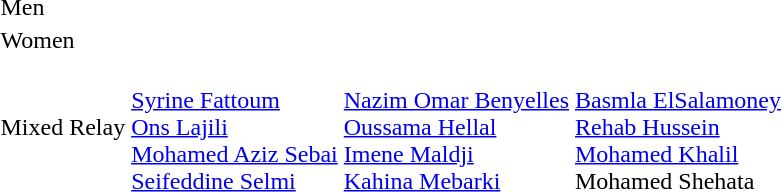<table>
<tr>
<td>Men</td>
<td></td>
<td></td>
<td></td>
</tr>
<tr>
<td>Women</td>
<td></td>
<td></td>
<td></td>
</tr>
<tr>
<td>Mixed Relay</td>
<td><br><a href='#'>Syrine Fattoum</a><br><a href='#'>Ons Lajili</a><br><a href='#'>Mohamed Aziz Sebai</a><br><a href='#'>Seifeddine Selmi</a></td>
<td><br><a href='#'>Nazim Omar Benyelles</a><br><a href='#'>Oussama Hellal</a><br><a href='#'>Imene Maldji</a><br><a href='#'>Kahina Mebarki</a></td>
<td><br><a href='#'>Basmla ElSalamoney</a><br><a href='#'>Rehab Hussein</a><br><a href='#'>Mohamed Khalil</a><br>Mohamed Shehata</td>
</tr>
</table>
